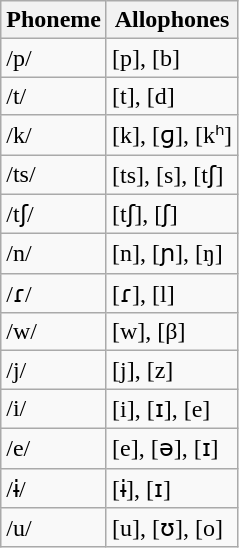<table class="wikitable">
<tr>
<th>Phoneme</th>
<th>Allophones</th>
</tr>
<tr>
<td>/p/</td>
<td>[p], [b]</td>
</tr>
<tr>
<td>/t/</td>
<td>[t], [d]</td>
</tr>
<tr>
<td>/k/</td>
<td>[k], [ɡ], [kʰ]</td>
</tr>
<tr>
<td>/ts/</td>
<td>[ts], [s], [tʃ]</td>
</tr>
<tr>
<td>/tʃ/</td>
<td>[tʃ], [ʃ]</td>
</tr>
<tr>
<td>/n/</td>
<td>[n], [ɲ], [ŋ]</td>
</tr>
<tr>
<td>/ɾ/</td>
<td>[ɾ], [l]</td>
</tr>
<tr>
<td>/w/</td>
<td>[w], [β]</td>
</tr>
<tr>
<td>/j/</td>
<td>[j], [z]</td>
</tr>
<tr>
<td>/i/</td>
<td>[i], [ɪ], [e]</td>
</tr>
<tr>
<td>/e/</td>
<td>[e], [ə], [ɪ]</td>
</tr>
<tr>
<td>/ɨ/</td>
<td>[ɨ], [ɪ]</td>
</tr>
<tr>
<td>/u/</td>
<td>[u], [ʊ], [o]</td>
</tr>
</table>
